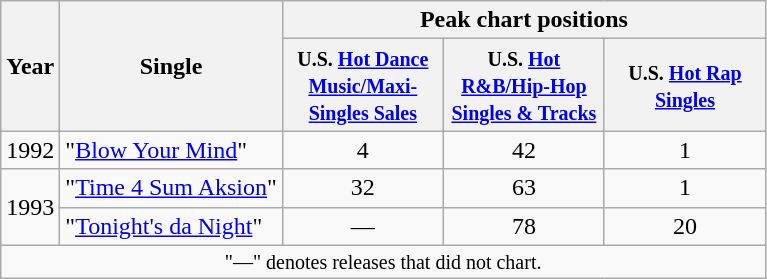<table class="wikitable">
<tr>
<th rowspan="2">Year</th>
<th rowspan="2">Single</th>
<th colspan="3">Peak chart positions</th>
</tr>
<tr>
<th style="width:100px;"><small>U.S. <a href='#'>Hot Dance Music/Maxi-Singles Sales</a></small></th>
<th style="width:100px;"><small>U.S. <a href='#'>Hot R&B/Hip-Hop Singles & Tracks</a></small></th>
<th style="width:100px;"><small>U.S. <a href='#'>Hot Rap Singles</a></small></th>
</tr>
<tr>
<td style="text-align:center;">1992</td>
<td align="left">"<a href='#'>Blow Your Mind</a>"</td>
<td style="text-align:center;">4</td>
<td style="text-align:center;">42</td>
<td style="text-align:center;">1</td>
</tr>
<tr>
<td style="text-align:center;" rowspan="2">1993</td>
<td align="left">"<a href='#'>Time 4 Sum Aksion</a>"</td>
<td style="text-align:center;">32</td>
<td style="text-align:center;">63</td>
<td style="text-align:center;">1</td>
</tr>
<tr>
<td align="left">"<a href='#'>Tonight's da Night</a>"</td>
<td style="text-align:center;">—</td>
<td style="text-align:center;">78</td>
<td style="text-align:center;">20</td>
</tr>
<tr>
<td colspan="5" style="text-align:center; font-size:10pt;">"—" denotes releases that did not chart.</td>
</tr>
</table>
